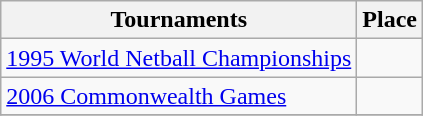<table class="wikitable collapsible">
<tr>
<th>Tournaments</th>
<th>Place</th>
</tr>
<tr>
<td><a href='#'>1995 World Netball Championships</a></td>
<td></td>
</tr>
<tr>
<td><a href='#'>2006 Commonwealth Games</a></td>
<td></td>
</tr>
<tr>
</tr>
</table>
